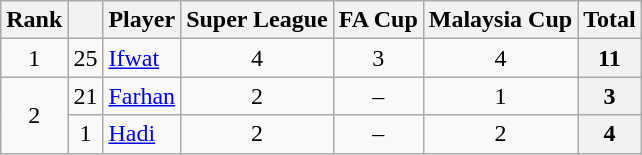<table class="wikitable" style="text-align: center;">
<tr>
<th>Rank</th>
<th></th>
<th>Player</th>
<th>Super League</th>
<th>FA Cup</th>
<th>Malaysia Cup</th>
<th>Total</th>
</tr>
<tr>
<td>1</td>
<td>25</td>
<td align=left> <a href='#'>Ifwat</a></td>
<td>4</td>
<td>3</td>
<td>4</td>
<th>11</th>
</tr>
<tr>
<td rowspan=2>2</td>
<td>21</td>
<td align=left> <a href='#'>Farhan</a></td>
<td>2</td>
<td>–</td>
<td>1</td>
<th>3</th>
</tr>
<tr>
<td>1</td>
<td align=left> <a href='#'>Hadi</a></td>
<td>2</td>
<td>–</td>
<td>2</td>
<th>4</th>
</tr>
</table>
